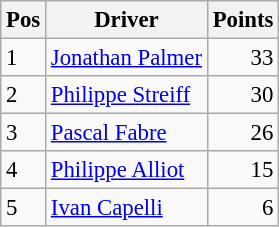<table class="wikitable" style="font-size: 95%;">
<tr>
<th>Pos</th>
<th>Driver</th>
<th>Points</th>
</tr>
<tr>
<td>1</td>
<td> <a href='#'>Jonathan Palmer</a></td>
<td align="right">33</td>
</tr>
<tr>
<td>2</td>
<td> <a href='#'>Philippe Streiff</a></td>
<td align="right">30</td>
</tr>
<tr>
<td>3</td>
<td> <a href='#'>Pascal Fabre</a></td>
<td align="right">26</td>
</tr>
<tr>
<td>4</td>
<td> <a href='#'>Philippe Alliot</a></td>
<td align="right">15</td>
</tr>
<tr>
<td>5</td>
<td> <a href='#'>Ivan Capelli</a></td>
<td align="right">6</td>
</tr>
</table>
